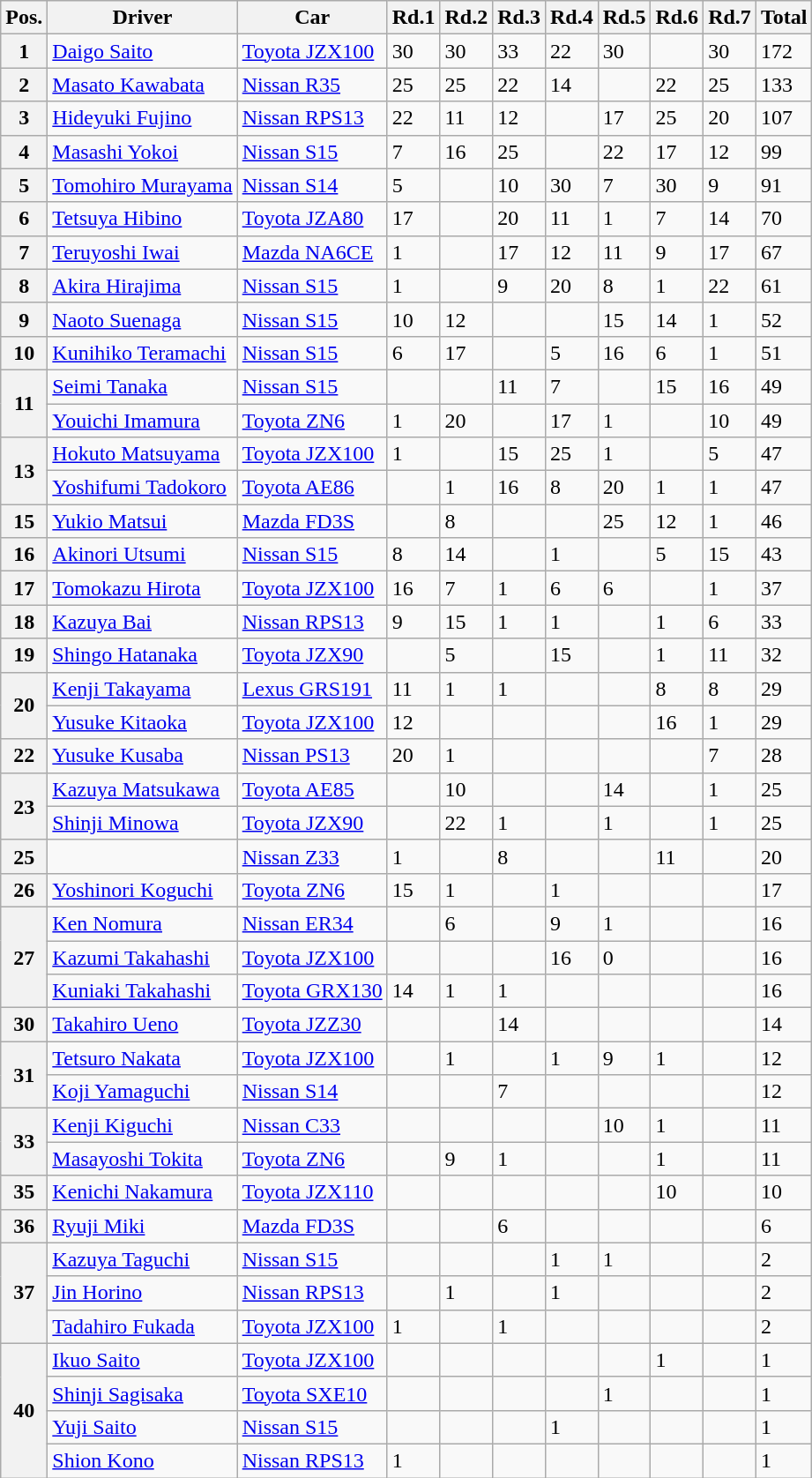<table class="wikitable">
<tr>
<th>Pos.</th>
<th>Driver</th>
<th>Car</th>
<th>Rd.1</th>
<th>Rd.2</th>
<th>Rd.3</th>
<th>Rd.4</th>
<th>Rd.5</th>
<th>Rd.6</th>
<th>Rd.7</th>
<th>Total</th>
</tr>
<tr>
<th>1</th>
<td> <a href='#'>Daigo Saito</a></td>
<td><a href='#'>Toyota JZX100</a></td>
<td>30</td>
<td>30</td>
<td>33</td>
<td>22</td>
<td>30</td>
<td></td>
<td>30</td>
<td>172</td>
</tr>
<tr>
<th>2</th>
<td> <a href='#'>Masato Kawabata</a></td>
<td><a href='#'>Nissan R35</a></td>
<td>25</td>
<td>25</td>
<td>22</td>
<td>14</td>
<td></td>
<td>22</td>
<td>25</td>
<td>133</td>
</tr>
<tr>
<th>3</th>
<td> <a href='#'>Hideyuki Fujino</a></td>
<td><a href='#'>Nissan RPS13</a></td>
<td>22</td>
<td>11</td>
<td>12</td>
<td></td>
<td>17</td>
<td>25</td>
<td>20</td>
<td>107</td>
</tr>
<tr>
<th>4</th>
<td> <a href='#'>Masashi Yokoi</a></td>
<td><a href='#'>Nissan S15</a></td>
<td>7</td>
<td>16</td>
<td>25</td>
<td></td>
<td>22</td>
<td>17</td>
<td>12</td>
<td>99</td>
</tr>
<tr>
<th>5</th>
<td> <a href='#'>Tomohiro Murayama</a></td>
<td><a href='#'>Nissan S14</a></td>
<td>5</td>
<td></td>
<td>10</td>
<td>30</td>
<td>7</td>
<td>30</td>
<td>9</td>
<td>91</td>
</tr>
<tr>
<th>6</th>
<td> <a href='#'>Tetsuya Hibino</a></td>
<td><a href='#'>Toyota JZA80</a></td>
<td>17</td>
<td></td>
<td>20</td>
<td>11</td>
<td>1</td>
<td>7</td>
<td>14</td>
<td>70</td>
</tr>
<tr>
<th>7</th>
<td> <a href='#'>Teruyoshi Iwai</a></td>
<td><a href='#'>Mazda NA6CE</a></td>
<td>1</td>
<td></td>
<td>17</td>
<td>12</td>
<td>11</td>
<td>9</td>
<td>17</td>
<td>67</td>
</tr>
<tr>
<th>8</th>
<td> <a href='#'>Akira Hirajima</a></td>
<td><a href='#'>Nissan S15</a></td>
<td>1</td>
<td></td>
<td>9</td>
<td>20</td>
<td>8</td>
<td>1</td>
<td>22</td>
<td>61</td>
</tr>
<tr>
<th>9</th>
<td> <a href='#'>Naoto Suenaga</a></td>
<td><a href='#'>Nissan S15</a></td>
<td>10</td>
<td>12</td>
<td></td>
<td></td>
<td>15</td>
<td>14</td>
<td>1</td>
<td>52</td>
</tr>
<tr>
<th>10</th>
<td> <a href='#'>Kunihiko Teramachi</a></td>
<td><a href='#'>Nissan S15</a></td>
<td>6</td>
<td>17</td>
<td></td>
<td>5</td>
<td>16</td>
<td>6</td>
<td>1</td>
<td>51</td>
</tr>
<tr>
<th rowspan=2>11</th>
<td> <a href='#'>Seimi Tanaka</a></td>
<td><a href='#'>Nissan S15</a></td>
<td></td>
<td></td>
<td>11</td>
<td>7</td>
<td></td>
<td>15</td>
<td>16</td>
<td>49</td>
</tr>
<tr>
<td> <a href='#'>Youichi Imamura</a></td>
<td><a href='#'>Toyota ZN6</a></td>
<td>1</td>
<td>20</td>
<td></td>
<td>17</td>
<td>1</td>
<td></td>
<td>10</td>
<td>49</td>
</tr>
<tr>
<th rowspan=2>13</th>
<td> <a href='#'>Hokuto Matsuyama</a></td>
<td><a href='#'>Toyota JZX100</a></td>
<td>1</td>
<td></td>
<td>15</td>
<td>25</td>
<td>1</td>
<td></td>
<td>5</td>
<td>47</td>
</tr>
<tr>
<td> <a href='#'>Yoshifumi Tadokoro</a></td>
<td><a href='#'>Toyota AE86</a></td>
<td></td>
<td>1</td>
<td>16</td>
<td>8</td>
<td>20</td>
<td>1</td>
<td>1</td>
<td>47</td>
</tr>
<tr>
<th>15</th>
<td> <a href='#'>Yukio Matsui</a></td>
<td><a href='#'>Mazda FD3S</a></td>
<td></td>
<td>8</td>
<td></td>
<td></td>
<td>25</td>
<td>12</td>
<td>1</td>
<td>46</td>
</tr>
<tr>
<th>16</th>
<td> <a href='#'>Akinori Utsumi</a></td>
<td><a href='#'>Nissan S15</a></td>
<td>8</td>
<td>14</td>
<td></td>
<td>1</td>
<td></td>
<td>5</td>
<td>15</td>
<td>43</td>
</tr>
<tr>
<th>17</th>
<td> <a href='#'>Tomokazu Hirota</a></td>
<td><a href='#'>Toyota JZX100</a></td>
<td>16</td>
<td>7</td>
<td>1</td>
<td>6</td>
<td>6</td>
<td></td>
<td>1</td>
<td>37</td>
</tr>
<tr>
<th>18</th>
<td> <a href='#'>Kazuya Bai</a></td>
<td><a href='#'>Nissan RPS13</a></td>
<td>9</td>
<td>15</td>
<td>1</td>
<td>1</td>
<td></td>
<td>1</td>
<td>6</td>
<td>33</td>
</tr>
<tr>
<th>19</th>
<td> <a href='#'>Shingo Hatanaka</a></td>
<td><a href='#'>Toyota JZX90</a></td>
<td></td>
<td>5</td>
<td></td>
<td>15</td>
<td></td>
<td>1</td>
<td>11</td>
<td>32</td>
</tr>
<tr>
<th rowspan=2>20</th>
<td> <a href='#'>Kenji Takayama</a></td>
<td><a href='#'>Lexus GRS191</a></td>
<td>11</td>
<td>1</td>
<td>1</td>
<td></td>
<td></td>
<td>8</td>
<td>8</td>
<td>29</td>
</tr>
<tr>
<td> <a href='#'>Yusuke Kitaoka</a></td>
<td><a href='#'>Toyota JZX100</a></td>
<td>12</td>
<td></td>
<td></td>
<td></td>
<td></td>
<td>16</td>
<td>1</td>
<td>29</td>
</tr>
<tr>
<th>22</th>
<td> <a href='#'>Yusuke Kusaba</a></td>
<td><a href='#'>Nissan PS13</a></td>
<td>20</td>
<td>1</td>
<td></td>
<td></td>
<td></td>
<td></td>
<td>7</td>
<td>28</td>
</tr>
<tr>
<th rowspan=2>23</th>
<td> <a href='#'>Kazuya Matsukawa</a></td>
<td><a href='#'>Toyota AE85</a></td>
<td></td>
<td>10</td>
<td></td>
<td></td>
<td>14</td>
<td></td>
<td>1</td>
<td>25</td>
</tr>
<tr>
<td> <a href='#'>Shinji Minowa</a></td>
<td><a href='#'>Toyota JZX90</a></td>
<td></td>
<td>22</td>
<td>1</td>
<td></td>
<td>1</td>
<td></td>
<td>1</td>
<td>25</td>
</tr>
<tr>
<th>25</th>
<td> </td>
<td><a href='#'>Nissan Z33</a></td>
<td>1</td>
<td></td>
<td>8</td>
<td></td>
<td></td>
<td>11</td>
<td></td>
<td>20</td>
</tr>
<tr>
<th>26</th>
<td> <a href='#'>Yoshinori Koguchi</a></td>
<td><a href='#'>Toyota ZN6</a></td>
<td>15</td>
<td>1</td>
<td></td>
<td>1</td>
<td></td>
<td></td>
<td></td>
<td>17</td>
</tr>
<tr>
<th rowspan=3>27</th>
<td> <a href='#'>Ken Nomura</a></td>
<td><a href='#'>Nissan ER34</a></td>
<td></td>
<td>6</td>
<td></td>
<td>9</td>
<td>1</td>
<td></td>
<td></td>
<td>16</td>
</tr>
<tr>
<td> <a href='#'>Kazumi Takahashi</a></td>
<td><a href='#'>Toyota JZX100</a></td>
<td></td>
<td></td>
<td></td>
<td>16</td>
<td>0</td>
<td></td>
<td></td>
<td>16</td>
</tr>
<tr>
<td> <a href='#'>Kuniaki Takahashi</a></td>
<td><a href='#'>Toyota GRX130</a></td>
<td>14</td>
<td>1</td>
<td>1</td>
<td></td>
<td></td>
<td></td>
<td></td>
<td>16</td>
</tr>
<tr>
<th>30</th>
<td> <a href='#'>Takahiro Ueno</a></td>
<td><a href='#'>Toyota JZZ30</a></td>
<td></td>
<td></td>
<td>14</td>
<td></td>
<td></td>
<td></td>
<td></td>
<td>14</td>
</tr>
<tr>
<th rowspan=2>31</th>
<td> <a href='#'>Tetsuro Nakata</a></td>
<td><a href='#'>Toyota JZX100</a></td>
<td></td>
<td>1</td>
<td></td>
<td>1</td>
<td>9</td>
<td>1</td>
<td></td>
<td>12</td>
</tr>
<tr>
<td> <a href='#'>Koji Yamaguchi</a></td>
<td><a href='#'>Nissan S14</a></td>
<td></td>
<td></td>
<td>7</td>
<td></td>
<td></td>
<td></td>
<td></td>
<td>12</td>
</tr>
<tr>
<th rowspan=2>33</th>
<td> <a href='#'>Kenji Kiguchi</a></td>
<td><a href='#'>Nissan C33</a></td>
<td></td>
<td></td>
<td></td>
<td></td>
<td>10</td>
<td>1</td>
<td></td>
<td>11</td>
</tr>
<tr>
<td> <a href='#'>Masayoshi Tokita</a></td>
<td><a href='#'>Toyota ZN6</a></td>
<td></td>
<td>9</td>
<td>1</td>
<td></td>
<td></td>
<td>1</td>
<td></td>
<td>11</td>
</tr>
<tr>
<th>35</th>
<td> <a href='#'>Kenichi Nakamura</a></td>
<td><a href='#'>Toyota JZX110</a></td>
<td></td>
<td></td>
<td></td>
<td></td>
<td></td>
<td>10</td>
<td></td>
<td>10</td>
</tr>
<tr>
<th>36</th>
<td> <a href='#'>Ryuji Miki</a></td>
<td><a href='#'>Mazda FD3S</a></td>
<td></td>
<td></td>
<td>6</td>
<td></td>
<td></td>
<td></td>
<td></td>
<td>6</td>
</tr>
<tr>
<th rowspan=3>37</th>
<td> <a href='#'>Kazuya Taguchi</a></td>
<td><a href='#'>Nissan S15</a></td>
<td></td>
<td></td>
<td></td>
<td>1</td>
<td>1</td>
<td></td>
<td></td>
<td>2</td>
</tr>
<tr>
<td> <a href='#'>Jin Horino</a></td>
<td><a href='#'>Nissan RPS13</a></td>
<td></td>
<td>1</td>
<td></td>
<td>1</td>
<td></td>
<td></td>
<td></td>
<td>2</td>
</tr>
<tr>
<td> <a href='#'>Tadahiro Fukada</a></td>
<td><a href='#'>Toyota JZX100</a></td>
<td>1</td>
<td></td>
<td>1</td>
<td></td>
<td></td>
<td></td>
<td></td>
<td>2</td>
</tr>
<tr>
<th rowspan=4>40</th>
<td> <a href='#'>Ikuo Saito</a></td>
<td><a href='#'>Toyota JZX100</a></td>
<td></td>
<td></td>
<td></td>
<td></td>
<td></td>
<td>1</td>
<td></td>
<td>1</td>
</tr>
<tr>
<td> <a href='#'>Shinji Sagisaka</a></td>
<td><a href='#'>Toyota SXE10</a></td>
<td></td>
<td></td>
<td></td>
<td></td>
<td>1</td>
<td></td>
<td></td>
<td>1</td>
</tr>
<tr>
<td> <a href='#'>Yuji Saito</a></td>
<td><a href='#'>Nissan S15</a></td>
<td></td>
<td></td>
<td></td>
<td>1</td>
<td></td>
<td></td>
<td></td>
<td>1</td>
</tr>
<tr>
<td> <a href='#'>Shion Kono</a></td>
<td><a href='#'>Nissan RPS13</a></td>
<td>1</td>
<td></td>
<td></td>
<td></td>
<td></td>
<td></td>
<td></td>
<td>1</td>
</tr>
</table>
